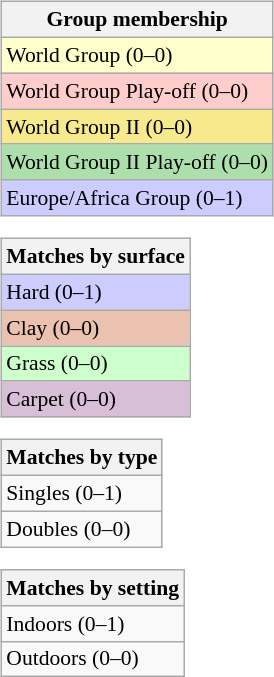<table>
<tr valign=top>
<td><br><table class="wikitable" style="font-size:90%">
<tr>
<th>Group membership</th>
</tr>
<tr style="background:#ffffcc;">
<td>World Group (0–0)</td>
</tr>
<tr style="background:#ffcccc;">
<td>World Group Play-off (0–0)</td>
</tr>
<tr style="background:#F7E98E;">
<td>World Group II (0–0)</td>
</tr>
<tr style="background:#ADDFAD;">
<td>World Group II Play-off (0–0)</td>
</tr>
<tr style="background:#CCCCFF;">
<td>Europe/Africa Group (0–1)</td>
</tr>
</table>
<table class="wikitable" style="font-size:90%">
<tr>
<th>Matches by surface</th>
</tr>
<tr style="background:#ccf;">
<td>Hard (0–1)</td>
</tr>
<tr style="background:#ebc2af;">
<td>Clay (0–0)</td>
</tr>
<tr style="background:#cfc;">
<td>Grass (0–0)</td>
</tr>
<tr style="background:thistle;">
<td>Carpet (0–0)</td>
</tr>
</table>
<table class="wikitable" style="font-size:90%">
<tr>
<th>Matches by type</th>
</tr>
<tr>
<td>Singles (0–1)</td>
</tr>
<tr>
<td>Doubles (0–0)</td>
</tr>
</table>
<table class="wikitable" style="font-size:90%">
<tr>
<th>Matches by setting</th>
</tr>
<tr>
<td>Indoors (0–1)</td>
</tr>
<tr>
<td>Outdoors (0–0)</td>
</tr>
</table>
</td>
</tr>
</table>
